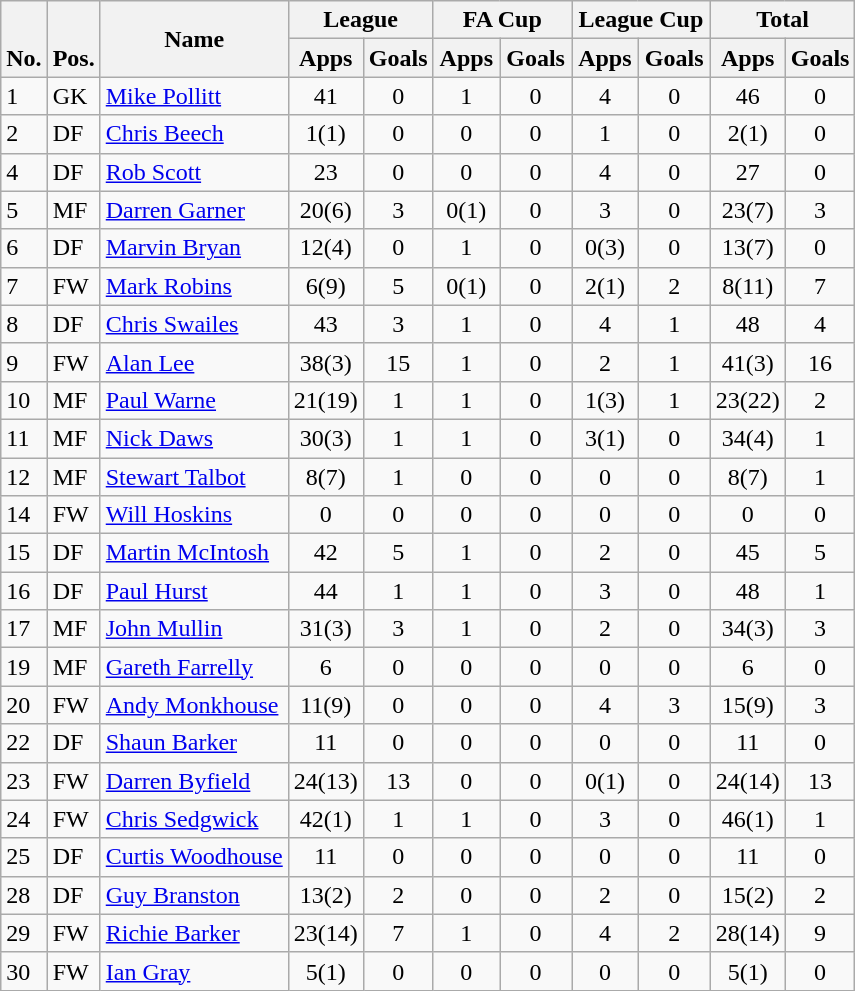<table class="wikitable" style="text-align:center">
<tr>
<th rowspan="2" valign="bottom">No.</th>
<th rowspan="2" valign="bottom">Pos.</th>
<th rowspan="2">Name</th>
<th colspan="2" width="85">League</th>
<th colspan="2" width="85">FA Cup</th>
<th colspan="2" width="85">League Cup</th>
<th colspan="2" width="85">Total</th>
</tr>
<tr>
<th>Apps</th>
<th>Goals</th>
<th>Apps</th>
<th>Goals</th>
<th>Apps</th>
<th>Goals</th>
<th>Apps</th>
<th>Goals</th>
</tr>
<tr>
<td align="left">1</td>
<td align="left">GK</td>
<td align="left"> <a href='#'>Mike Pollitt</a></td>
<td>41</td>
<td>0</td>
<td>1</td>
<td>0</td>
<td>4</td>
<td>0</td>
<td>46</td>
<td>0</td>
</tr>
<tr>
<td align="left">2</td>
<td align="left">DF</td>
<td align="left"> <a href='#'>Chris Beech</a></td>
<td>1(1)</td>
<td>0</td>
<td>0</td>
<td>0</td>
<td>1</td>
<td>0</td>
<td>2(1)</td>
<td>0</td>
</tr>
<tr>
<td align="left">4</td>
<td align="left">DF</td>
<td align="left"> <a href='#'>Rob Scott</a></td>
<td>23</td>
<td>0</td>
<td>0</td>
<td>0</td>
<td>4</td>
<td>0</td>
<td>27</td>
<td>0</td>
</tr>
<tr>
<td align="left">5</td>
<td align="left">MF</td>
<td align="left"> <a href='#'>Darren Garner</a></td>
<td>20(6)</td>
<td>3</td>
<td>0(1)</td>
<td>0</td>
<td>3</td>
<td>0</td>
<td>23(7)</td>
<td>3</td>
</tr>
<tr>
<td align="left">6</td>
<td align="left">DF</td>
<td align="left"> <a href='#'>Marvin Bryan</a></td>
<td>12(4)</td>
<td>0</td>
<td>1</td>
<td>0</td>
<td>0(3)</td>
<td>0</td>
<td>13(7)</td>
<td>0</td>
</tr>
<tr>
<td align="left">7</td>
<td align="left">FW</td>
<td align="left"> <a href='#'>Mark Robins</a></td>
<td>6(9)</td>
<td>5</td>
<td>0(1)</td>
<td>0</td>
<td>2(1)</td>
<td>2</td>
<td>8(11)</td>
<td>7</td>
</tr>
<tr>
<td align="left">8</td>
<td align="left">DF</td>
<td align="left"> <a href='#'>Chris Swailes</a></td>
<td>43</td>
<td>3</td>
<td>1</td>
<td>0</td>
<td>4</td>
<td>1</td>
<td>48</td>
<td>4</td>
</tr>
<tr>
<td align="left">9</td>
<td align="left">FW</td>
<td align="left"> <a href='#'>Alan Lee</a></td>
<td>38(3)</td>
<td>15</td>
<td>1</td>
<td>0</td>
<td>2</td>
<td>1</td>
<td>41(3)</td>
<td>16</td>
</tr>
<tr>
<td align="left">10</td>
<td align="left">MF</td>
<td align="left"> <a href='#'>Paul Warne</a></td>
<td>21(19)</td>
<td>1</td>
<td>1</td>
<td>0</td>
<td>1(3)</td>
<td>1</td>
<td>23(22)</td>
<td>2</td>
</tr>
<tr>
<td align="left">11</td>
<td align="left">MF</td>
<td align="left"> <a href='#'>Nick Daws</a></td>
<td>30(3)</td>
<td>1</td>
<td>1</td>
<td>0</td>
<td>3(1)</td>
<td>0</td>
<td>34(4)</td>
<td>1</td>
</tr>
<tr>
<td align="left">12</td>
<td align="left">MF</td>
<td align="left"> <a href='#'>Stewart Talbot</a></td>
<td>8(7)</td>
<td>1</td>
<td>0</td>
<td>0</td>
<td>0</td>
<td>0</td>
<td>8(7)</td>
<td>1</td>
</tr>
<tr>
<td align="left">14</td>
<td align="left">FW</td>
<td align="left"> <a href='#'>Will Hoskins</a></td>
<td>0</td>
<td>0</td>
<td>0</td>
<td>0</td>
<td>0</td>
<td>0</td>
<td>0</td>
<td>0</td>
</tr>
<tr>
<td align="left">15</td>
<td align="left">DF</td>
<td align="left"> <a href='#'>Martin McIntosh</a></td>
<td>42</td>
<td>5</td>
<td>1</td>
<td>0</td>
<td>2</td>
<td>0</td>
<td>45</td>
<td>5</td>
</tr>
<tr>
<td align="left">16</td>
<td align="left">DF</td>
<td align="left"> <a href='#'>Paul Hurst</a></td>
<td>44</td>
<td>1</td>
<td>1</td>
<td>0</td>
<td>3</td>
<td>0</td>
<td>48</td>
<td>1</td>
</tr>
<tr>
<td align="left">17</td>
<td align="left">MF</td>
<td align="left"> <a href='#'>John Mullin</a></td>
<td>31(3)</td>
<td>3</td>
<td>1</td>
<td>0</td>
<td>2</td>
<td>0</td>
<td>34(3)</td>
<td>3</td>
</tr>
<tr>
<td align="left">19</td>
<td align="left">MF</td>
<td align="left"> <a href='#'>Gareth Farrelly</a></td>
<td>6</td>
<td>0</td>
<td>0</td>
<td>0</td>
<td>0</td>
<td>0</td>
<td>6</td>
<td>0</td>
</tr>
<tr>
<td align="left">20</td>
<td align="left">FW</td>
<td align="left"> <a href='#'>Andy Monkhouse</a></td>
<td>11(9)</td>
<td>0</td>
<td>0</td>
<td>0</td>
<td>4</td>
<td>3</td>
<td>15(9)</td>
<td>3</td>
</tr>
<tr>
<td align="left">22</td>
<td align="left">DF</td>
<td align="left"> <a href='#'>Shaun Barker</a></td>
<td>11</td>
<td>0</td>
<td>0</td>
<td>0</td>
<td>0</td>
<td>0</td>
<td>11</td>
<td>0</td>
</tr>
<tr>
<td align="left">23</td>
<td align="left">FW</td>
<td align="left"> <a href='#'>Darren Byfield</a></td>
<td>24(13)</td>
<td>13</td>
<td>0</td>
<td>0</td>
<td>0(1)</td>
<td>0</td>
<td>24(14)</td>
<td>13</td>
</tr>
<tr>
<td align="left">24</td>
<td align="left">FW</td>
<td align="left"> <a href='#'>Chris Sedgwick</a></td>
<td>42(1)</td>
<td>1</td>
<td>1</td>
<td>0</td>
<td>3</td>
<td>0</td>
<td>46(1)</td>
<td>1</td>
</tr>
<tr>
<td align="left">25</td>
<td align="left">DF</td>
<td align="left"> <a href='#'>Curtis Woodhouse</a></td>
<td>11</td>
<td>0</td>
<td>0</td>
<td>0</td>
<td>0</td>
<td>0</td>
<td>11</td>
<td>0</td>
</tr>
<tr>
<td align="left">28</td>
<td align="left">DF</td>
<td align="left"> <a href='#'>Guy Branston</a></td>
<td>13(2)</td>
<td>2</td>
<td>0</td>
<td>0</td>
<td>2</td>
<td>0</td>
<td>15(2)</td>
<td>2</td>
</tr>
<tr>
<td align="left">29</td>
<td align="left">FW</td>
<td align="left"> <a href='#'>Richie Barker</a></td>
<td>23(14)</td>
<td>7</td>
<td>1</td>
<td>0</td>
<td>4</td>
<td>2</td>
<td>28(14)</td>
<td>9</td>
</tr>
<tr>
<td align="left">30</td>
<td align="left">FW</td>
<td align="left"> <a href='#'>Ian Gray</a></td>
<td>5(1)</td>
<td>0</td>
<td>0</td>
<td>0</td>
<td>0</td>
<td>0</td>
<td>5(1)</td>
<td>0</td>
</tr>
</table>
